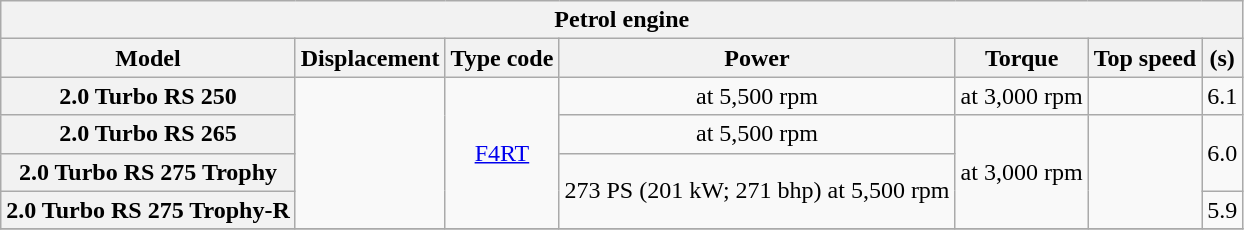<table class="wikitable" style="text-align: center;">
<tr>
<th colspan=7>Petrol engine</th>
</tr>
<tr>
<th>Model</th>
<th>Displacement</th>
<th>Type code</th>
<th>Power</th>
<th>Torque</th>
<th>Top speed</th>
<th> (s)</th>
</tr>
<tr>
<th>2.0 Turbo RS 250</th>
<td rowspan="4"></td>
<td rowspan="4"><a href='#'>F4RT</a></td>
<td> at 5,500 rpm</td>
<td> at 3,000 rpm</td>
<td></td>
<td>6.1</td>
</tr>
<tr>
<th>2.0 Turbo RS 265</th>
<td> at 5,500 rpm</td>
<td rowspan="3"> at 3,000 rpm</td>
<td rowspan="3"></td>
<td rowspan="2">6.0</td>
</tr>
<tr>
<th>2.0 Turbo RS 275 Trophy</th>
<td rowspan="2">273 PS (201 kW; 271 bhp) at 5,500 rpm</td>
</tr>
<tr>
<th>2.0 Turbo RS 275 Trophy-R</th>
<td>5.9</td>
</tr>
<tr>
</tr>
</table>
